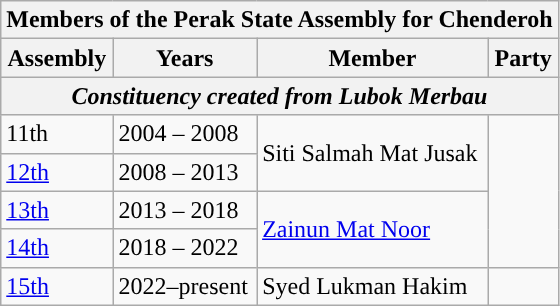<table class="wikitable">
<tr>
<th colspan=4>Members of the Perak State Assembly for Chenderoh</th>
</tr>
<tr>
<th>Assembly</th>
<th>Years</th>
<th>Member</th>
<th>Party</th>
</tr>
<tr>
<th colspan="4"><em>Constituency created from Lubok Merbau</em></th>
</tr>
<tr>
<td>11th</td>
<td>2004 – 2008</td>
<td rowspan="2">Siti Salmah Mat Jusak</td>
<td rowspan="4"></td>
</tr>
<tr>
<td><a href='#'>12th</a></td>
<td>2008 – 2013</td>
</tr>
<tr>
<td><a href='#'>13th</a></td>
<td>2013 – 2018</td>
<td rowspan="2"><a href='#'>Zainun Mat Noor</a></td>
</tr>
<tr>
<td><a href='#'>14th</a></td>
<td>2018 – 2022</td>
</tr>
<tr>
<td><a href='#'>15th</a></td>
<td>2022–present</td>
<td>Syed Lukman Hakim</td>
<td></td>
</tr>
</table>
